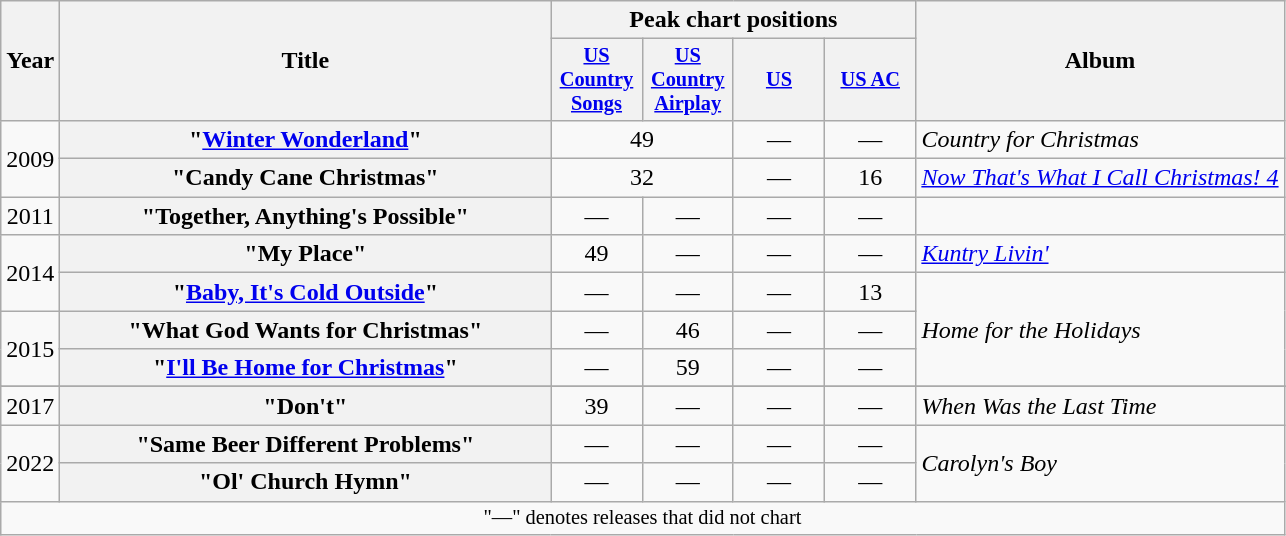<table class="wikitable plainrowheaders" style="text-align:center;" border="1">
<tr>
<th scope="col" rowspan="2">Year</th>
<th scope="col" rowspan="2" style="width:20em;">Title</th>
<th scope="col" colspan="4">Peak chart positions</th>
<th scope="col" rowspan="2">Album</th>
</tr>
<tr>
<th scope="col" style="width:4em;font-size:85%;"><a href='#'>US Country Songs</a><br></th>
<th scope="col" style="width:4em;font-size:85%;"><a href='#'>US Country Airplay</a><br></th>
<th scope="col" style="width:4em;font-size:85%;"><a href='#'>US</a><br></th>
<th scope="col" style="width:4em;font-size:85%;"><a href='#'>US AC</a><br></th>
</tr>
<tr>
<td rowspan="2">2009</td>
<th scope="row">"<a href='#'>Winter Wonderland</a>"</th>
<td colspan="2">49</td>
<td>—</td>
<td>—</td>
<td align="left"><em>Country for Christmas</em></td>
</tr>
<tr>
<th scope="row">"Candy Cane Christmas"</th>
<td colspan="2">32</td>
<td>—</td>
<td>16</td>
<td align="left"><em><a href='#'>Now That's What I Call Christmas! 4</a></em></td>
</tr>
<tr>
<td>2011</td>
<th scope="row">"Together, Anything's Possible"</th>
<td>—</td>
<td>—</td>
<td>—</td>
<td>—</td>
<td></td>
</tr>
<tr>
<td rowspan="2">2014</td>
<th scope="row">"My Place" </th>
<td>49</td>
<td>—</td>
<td>—</td>
<td>—</td>
<td align="left"><em><a href='#'>Kuntry Livin'</a></em></td>
</tr>
<tr>
<th scope="row">"<a href='#'>Baby, It's Cold Outside</a>" </th>
<td>—</td>
<td>—</td>
<td>—</td>
<td>13</td>
<td align="left" rowspan="3"><em>Home for the Holidays</em></td>
</tr>
<tr>
<td rowspan="2">2015</td>
<th scope="row">"What God Wants for Christmas"</th>
<td>—</td>
<td>46</td>
<td>—</td>
<td>—</td>
</tr>
<tr>
<th scope="row">"<a href='#'>I'll Be Home for Christmas</a>"</th>
<td>—</td>
<td>59</td>
<td>—</td>
<td>—</td>
</tr>
<tr>
</tr>
<tr>
<td>2017</td>
<th scope="row">"Don't"</th>
<td>39</td>
<td>—</td>
<td>—</td>
<td>—</td>
<td align="left"><em>When Was the Last Time</em></td>
</tr>
<tr>
<td rowspan="2">2022</td>
<th scope="row">"Same Beer Different Problems"</th>
<td>—</td>
<td>—</td>
<td>—</td>
<td>—</td>
<td align="left" rowspan="2"><em>Carolyn's Boy</em></td>
</tr>
<tr>
<th scope="row">"Ol' Church Hymn" </th>
<td>—</td>
<td>—</td>
<td>—</td>
<td>—</td>
</tr>
<tr>
<td colspan="7" style="font-size:85%">"—" denotes releases that did not chart</td>
</tr>
</table>
